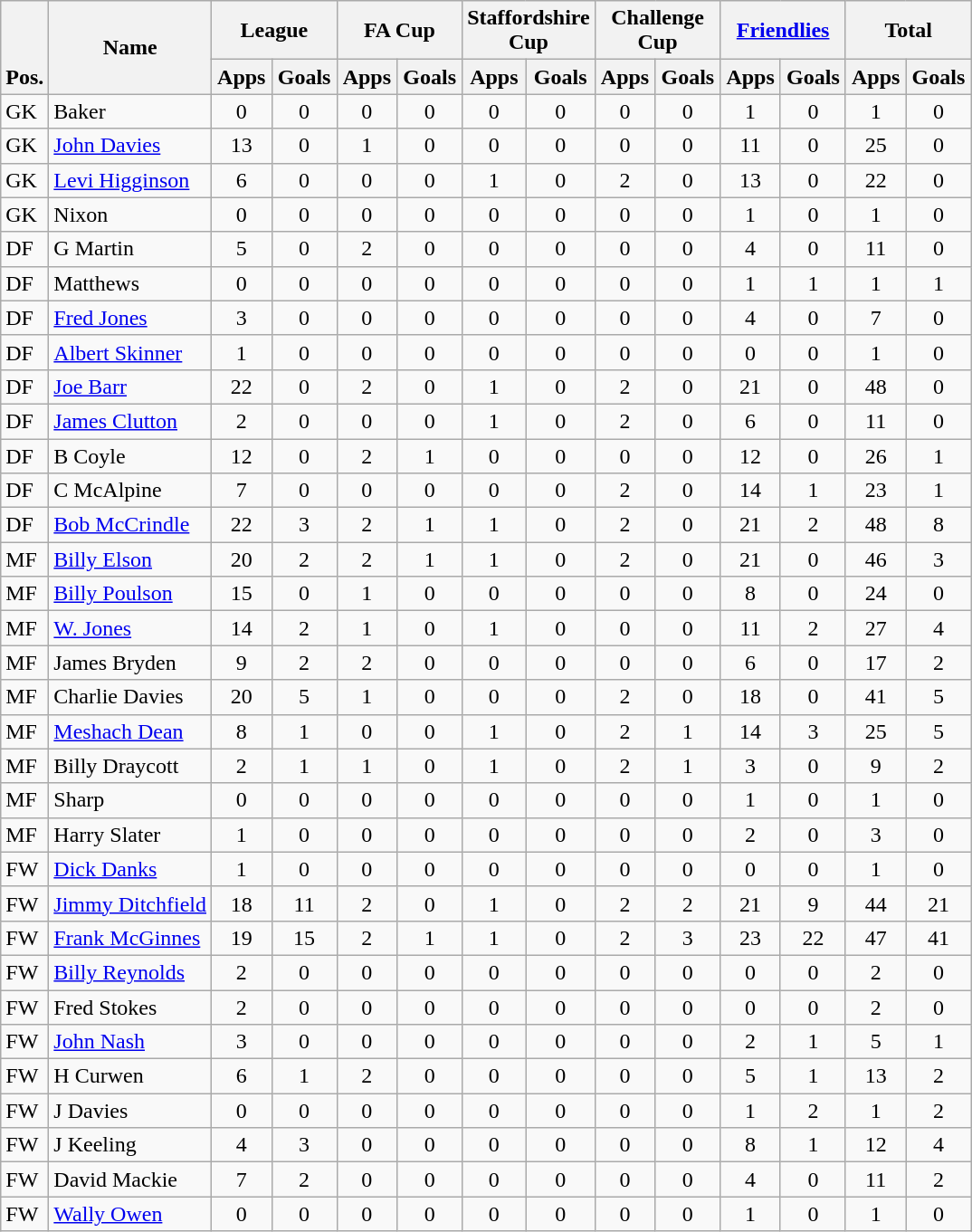<table class="wikitable" style="text-align:center">
<tr>
<th rowspan="2" valign="bottom">Pos.</th>
<th rowspan="2">Name</th>
<th colspan="2" width="85">League</th>
<th colspan="2" width="85">FA Cup</th>
<th colspan="2" width="85">Staffordshire Cup</th>
<th colspan="2" width="85">Challenge Cup</th>
<th colspan="2" width="85"><a href='#'>Friendlies</a></th>
<th colspan="2" width="85">Total</th>
</tr>
<tr>
<th>Apps</th>
<th>Goals</th>
<th>Apps</th>
<th>Goals</th>
<th>Apps</th>
<th>Goals</th>
<th>Apps</th>
<th>Goals</th>
<th>Apps</th>
<th>Goals</th>
<th>Apps</th>
<th>Goals</th>
</tr>
<tr>
<td align="left">GK</td>
<td align="left">Baker</td>
<td>0</td>
<td>0</td>
<td>0</td>
<td>0</td>
<td>0</td>
<td>0</td>
<td>0</td>
<td>0</td>
<td>1</td>
<td>0</td>
<td>1</td>
<td>0</td>
</tr>
<tr>
<td align="left">GK</td>
<td align="left"><a href='#'>John Davies</a></td>
<td>13</td>
<td>0</td>
<td>1</td>
<td>0</td>
<td>0</td>
<td>0</td>
<td>0</td>
<td>0</td>
<td>11</td>
<td>0</td>
<td>25</td>
<td>0</td>
</tr>
<tr>
<td align="left">GK</td>
<td align="left"><a href='#'>Levi Higginson</a></td>
<td>6</td>
<td>0</td>
<td>0</td>
<td>0</td>
<td>1</td>
<td>0</td>
<td>2</td>
<td>0</td>
<td>13</td>
<td>0</td>
<td>22</td>
<td>0</td>
</tr>
<tr>
<td align="left">GK</td>
<td align="left">Nixon</td>
<td>0</td>
<td>0</td>
<td>0</td>
<td>0</td>
<td>0</td>
<td>0</td>
<td>0</td>
<td>0</td>
<td>1</td>
<td>0</td>
<td>1</td>
<td>0</td>
</tr>
<tr>
<td align="left">DF</td>
<td align="left">G Martin</td>
<td>5</td>
<td>0</td>
<td>2</td>
<td>0</td>
<td>0</td>
<td>0</td>
<td>0</td>
<td>0</td>
<td>4</td>
<td>0</td>
<td>11</td>
<td>0</td>
</tr>
<tr>
<td align="left">DF</td>
<td align="left">Matthews</td>
<td>0</td>
<td>0</td>
<td>0</td>
<td>0</td>
<td>0</td>
<td>0</td>
<td>0</td>
<td>0</td>
<td>1</td>
<td>1</td>
<td>1</td>
<td>1</td>
</tr>
<tr>
<td align="left">DF</td>
<td align="left"> <a href='#'>Fred Jones</a></td>
<td>3</td>
<td>0</td>
<td>0</td>
<td>0</td>
<td>0</td>
<td>0</td>
<td>0</td>
<td>0</td>
<td>4</td>
<td>0</td>
<td>7</td>
<td>0</td>
</tr>
<tr>
<td align="left">DF</td>
<td align="left"> <a href='#'>Albert Skinner</a></td>
<td>1</td>
<td>0</td>
<td>0</td>
<td>0</td>
<td>0</td>
<td>0</td>
<td>0</td>
<td>0</td>
<td>0</td>
<td>0</td>
<td>1</td>
<td>0</td>
</tr>
<tr>
<td align="left">DF</td>
<td align="left"> <a href='#'>Joe Barr</a></td>
<td>22</td>
<td>0</td>
<td>2</td>
<td>0</td>
<td>1</td>
<td>0</td>
<td>2</td>
<td>0</td>
<td>21</td>
<td>0</td>
<td>48</td>
<td>0</td>
</tr>
<tr>
<td align="left">DF</td>
<td align="left"> <a href='#'>James Clutton</a></td>
<td>2</td>
<td>0</td>
<td>0</td>
<td>0</td>
<td>1</td>
<td>0</td>
<td>2</td>
<td>0</td>
<td>6</td>
<td>0</td>
<td>11</td>
<td>0</td>
</tr>
<tr>
<td align="left">DF</td>
<td align="left">B Coyle</td>
<td>12</td>
<td>0</td>
<td>2</td>
<td>1</td>
<td>0</td>
<td>0</td>
<td>0</td>
<td>0</td>
<td>12</td>
<td>0</td>
<td>26</td>
<td>1</td>
</tr>
<tr>
<td align="left">DF</td>
<td align="left">C McAlpine</td>
<td>7</td>
<td>0</td>
<td>0</td>
<td>0</td>
<td>0</td>
<td>0</td>
<td>2</td>
<td>0</td>
<td>14</td>
<td>1</td>
<td>23</td>
<td>1</td>
</tr>
<tr>
<td align="left">DF</td>
<td align="left"> <a href='#'>Bob McCrindle</a></td>
<td>22</td>
<td>3</td>
<td>2</td>
<td>1</td>
<td>1</td>
<td>0</td>
<td>2</td>
<td>0</td>
<td>21</td>
<td>2</td>
<td>48</td>
<td>8</td>
</tr>
<tr>
<td align="left">MF</td>
<td align="left"> <a href='#'>Billy Elson</a></td>
<td>20</td>
<td>2</td>
<td>2</td>
<td>1</td>
<td>1</td>
<td>0</td>
<td>2</td>
<td>0</td>
<td>21</td>
<td>0</td>
<td>46</td>
<td>3</td>
</tr>
<tr>
<td align="left">MF</td>
<td align="left"> <a href='#'>Billy Poulson</a></td>
<td>15</td>
<td>0</td>
<td>1</td>
<td>0</td>
<td>0</td>
<td>0</td>
<td>0</td>
<td>0</td>
<td>8</td>
<td>0</td>
<td>24</td>
<td>0</td>
</tr>
<tr>
<td align="left">MF</td>
<td align="left"><a href='#'>W. Jones</a></td>
<td>14</td>
<td>2</td>
<td>1</td>
<td>0</td>
<td>1</td>
<td>0</td>
<td>0</td>
<td>0</td>
<td>11</td>
<td>2</td>
<td>27</td>
<td>4</td>
</tr>
<tr>
<td align="left">MF</td>
<td align="left">James Bryden</td>
<td>9</td>
<td>2</td>
<td>2</td>
<td>0</td>
<td>0</td>
<td>0</td>
<td>0</td>
<td>0</td>
<td>6</td>
<td>0</td>
<td>17</td>
<td>2</td>
</tr>
<tr>
<td align="left">MF</td>
<td align="left"> Charlie Davies</td>
<td>20</td>
<td>5</td>
<td>1</td>
<td>0</td>
<td>0</td>
<td>0</td>
<td>2</td>
<td>0</td>
<td>18</td>
<td>0</td>
<td>41</td>
<td>5</td>
</tr>
<tr>
<td align="left">MF</td>
<td align="left"> <a href='#'>Meshach Dean</a></td>
<td>8</td>
<td>1</td>
<td>0</td>
<td>0</td>
<td>1</td>
<td>0</td>
<td>2</td>
<td>1</td>
<td>14</td>
<td>3</td>
<td>25</td>
<td>5</td>
</tr>
<tr>
<td align="left">MF</td>
<td align="left"> Billy Draycott</td>
<td>2</td>
<td>1</td>
<td>1</td>
<td>0</td>
<td>1</td>
<td>0</td>
<td>2</td>
<td>1</td>
<td>3</td>
<td>0</td>
<td>9</td>
<td>2</td>
</tr>
<tr>
<td align="left">MF</td>
<td align="left">Sharp</td>
<td>0</td>
<td>0</td>
<td>0</td>
<td>0</td>
<td>0</td>
<td>0</td>
<td>0</td>
<td>0</td>
<td>1</td>
<td>0</td>
<td>1</td>
<td>0</td>
</tr>
<tr>
<td align="left">MF</td>
<td align="left">Harry Slater</td>
<td>1</td>
<td>0</td>
<td>0</td>
<td>0</td>
<td>0</td>
<td>0</td>
<td>0</td>
<td>0</td>
<td>2</td>
<td>0</td>
<td>3</td>
<td>0</td>
</tr>
<tr>
<td align="left">FW</td>
<td align="left"> <a href='#'>Dick Danks</a></td>
<td>1</td>
<td>0</td>
<td>0</td>
<td>0</td>
<td>0</td>
<td>0</td>
<td>0</td>
<td>0</td>
<td>0</td>
<td>0</td>
<td>1</td>
<td>0</td>
</tr>
<tr>
<td align="left">FW</td>
<td align="left"> <a href='#'>Jimmy Ditchfield</a></td>
<td>18</td>
<td>11</td>
<td>2</td>
<td>0</td>
<td>1</td>
<td>0</td>
<td>2</td>
<td>2</td>
<td>21</td>
<td>9</td>
<td>44</td>
<td>21</td>
</tr>
<tr>
<td align="left">FW</td>
<td align="left"> <a href='#'>Frank McGinnes</a></td>
<td>19</td>
<td>15</td>
<td>2</td>
<td>1</td>
<td>1</td>
<td>0</td>
<td>2</td>
<td>3</td>
<td>23</td>
<td>22</td>
<td>47</td>
<td>41</td>
</tr>
<tr>
<td align="left">FW</td>
<td align="left"> <a href='#'>Billy Reynolds</a></td>
<td>2</td>
<td>0</td>
<td>0</td>
<td>0</td>
<td>0</td>
<td>0</td>
<td>0</td>
<td>0</td>
<td>0</td>
<td>0</td>
<td>2</td>
<td>0</td>
</tr>
<tr>
<td align="left">FW</td>
<td align="left">Fred Stokes</td>
<td>2</td>
<td>0</td>
<td>0</td>
<td>0</td>
<td>0</td>
<td>0</td>
<td>0</td>
<td>0</td>
<td>0</td>
<td>0</td>
<td>2</td>
<td>0</td>
</tr>
<tr>
<td align="left">FW</td>
<td align="left"> <a href='#'>John Nash</a></td>
<td>3</td>
<td>0</td>
<td>0</td>
<td>0</td>
<td>0</td>
<td>0</td>
<td>0</td>
<td>0</td>
<td>2</td>
<td>1</td>
<td>5</td>
<td>1</td>
</tr>
<tr>
<td align="left">FW</td>
<td align="left">H Curwen</td>
<td>6</td>
<td>1</td>
<td>2</td>
<td>0</td>
<td>0</td>
<td>0</td>
<td>0</td>
<td>0</td>
<td>5</td>
<td>1</td>
<td>13</td>
<td>2</td>
</tr>
<tr>
<td align="left">FW</td>
<td align="left">J Davies</td>
<td>0</td>
<td>0</td>
<td>0</td>
<td>0</td>
<td>0</td>
<td>0</td>
<td>0</td>
<td>0</td>
<td>1</td>
<td>2</td>
<td>1</td>
<td>2</td>
</tr>
<tr>
<td align="left">FW</td>
<td align="left">J Keeling</td>
<td>4</td>
<td>3</td>
<td>0</td>
<td>0</td>
<td>0</td>
<td>0</td>
<td>0</td>
<td>0</td>
<td>8</td>
<td>1</td>
<td>12</td>
<td>4</td>
</tr>
<tr>
<td align="left">FW</td>
<td align="left"> David Mackie</td>
<td>7</td>
<td>2</td>
<td>0</td>
<td>0</td>
<td>0</td>
<td>0</td>
<td>0</td>
<td>0</td>
<td>4</td>
<td>0</td>
<td>11</td>
<td>2</td>
</tr>
<tr>
<td align="left">FW</td>
<td align="left"> <a href='#'>Wally Owen</a></td>
<td>0</td>
<td>0</td>
<td>0</td>
<td>0</td>
<td>0</td>
<td>0</td>
<td>0</td>
<td>0</td>
<td>1</td>
<td>0</td>
<td>1</td>
<td>0</td>
</tr>
</table>
